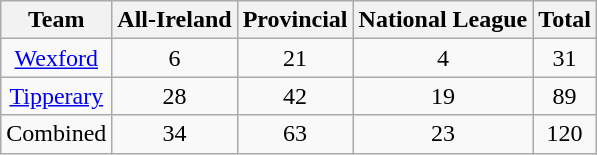<table class="wikitable" style="text-align:center;">
<tr>
<th>Team</th>
<th>All-Ireland</th>
<th>Provincial</th>
<th>National League</th>
<th>Total</th>
</tr>
<tr |>
<td><a href='#'>Wexford</a></td>
<td>6</td>
<td>21</td>
<td>4</td>
<td>31</td>
</tr>
<tr>
<td><a href='#'>Tipperary</a></td>
<td>28</td>
<td>42</td>
<td>19</td>
<td>89</td>
</tr>
<tr>
<td>Combined</td>
<td>34</td>
<td>63</td>
<td>23</td>
<td>120</td>
</tr>
</table>
